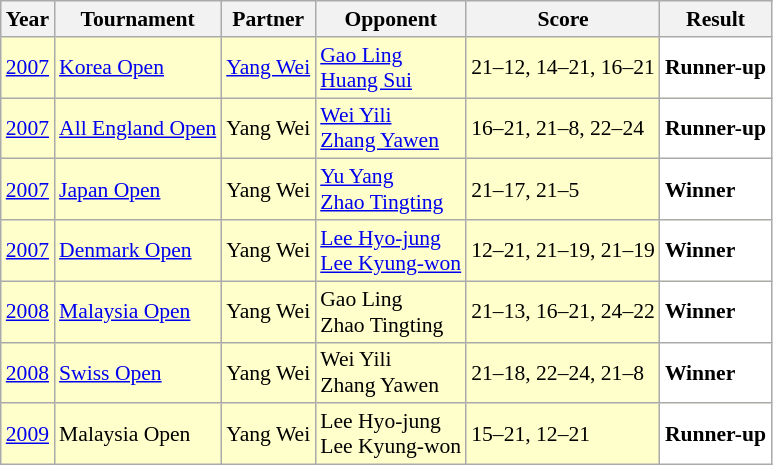<table class="sortable wikitable" style="font-size: 90%;">
<tr>
<th>Year</th>
<th>Tournament</th>
<th>Partner</th>
<th>Opponent</th>
<th>Score</th>
<th>Result</th>
</tr>
<tr style="background:#FFFFCC">
<td align="center"><a href='#'>2007</a></td>
<td align="left"><a href='#'>Korea Open</a></td>
<td align="left"> <a href='#'>Yang Wei</a></td>
<td align="left"> <a href='#'>Gao Ling</a> <br>  <a href='#'>Huang Sui</a></td>
<td align="left">21–12, 14–21, 16–21</td>
<td style="text-align:left; background:white"> <strong>Runner-up</strong></td>
</tr>
<tr style="background:#FFFFCC">
<td align="center"><a href='#'>2007</a></td>
<td align="left"><a href='#'>All England Open</a></td>
<td align="left"> Yang Wei</td>
<td align="left"> <a href='#'>Wei Yili</a> <br>  <a href='#'>Zhang Yawen</a></td>
<td align="left">16–21, 21–8, 22–24</td>
<td style="text-align:left; background:white"> <strong>Runner-up</strong></td>
</tr>
<tr style="background:#FFFFCC">
<td align="center"><a href='#'>2007</a></td>
<td align="left"><a href='#'>Japan Open</a></td>
<td align="left"> Yang Wei</td>
<td align="left"> <a href='#'>Yu Yang</a> <br>  <a href='#'>Zhao Tingting</a></td>
<td align="left">21–17, 21–5</td>
<td style="text-align:left; background:white"> <strong>Winner</strong></td>
</tr>
<tr style="background:#FFFFCC">
<td align="center"><a href='#'>2007</a></td>
<td align="left"><a href='#'>Denmark Open</a></td>
<td align="left"> Yang Wei</td>
<td align="left"> <a href='#'>Lee Hyo-jung</a> <br>  <a href='#'>Lee Kyung-won</a></td>
<td align="left">12–21, 21–19, 21–19</td>
<td style="text-align:left; background:white"> <strong>Winner</strong></td>
</tr>
<tr style="background:#FFFFCC">
<td align="center"><a href='#'>2008</a></td>
<td align="left"><a href='#'>Malaysia Open</a></td>
<td align="left"> Yang Wei</td>
<td align="left"> Gao Ling <br>  Zhao Tingting</td>
<td align="left">21–13, 16–21, 24–22</td>
<td style="text-align:left; background:white"> <strong>Winner</strong></td>
</tr>
<tr style="background:#FFFFCC">
<td align="center"><a href='#'>2008</a></td>
<td align="left"><a href='#'>Swiss Open</a></td>
<td align="left"> Yang Wei</td>
<td align="left"> Wei Yili <br>  Zhang Yawen</td>
<td align="left">21–18, 22–24, 21–8</td>
<td style="text-align:left; background:white"> <strong>Winner</strong></td>
</tr>
<tr style="background:#FFFFCC">
<td align="center"><a href='#'>2009</a></td>
<td align="left">Malaysia Open</td>
<td align="left"> Yang Wei</td>
<td align="left"> Lee Hyo-jung <br>  Lee Kyung-won</td>
<td align="left">15–21, 12–21</td>
<td style="text-align:left; background:white"> <strong>Runner-up</strong></td>
</tr>
</table>
